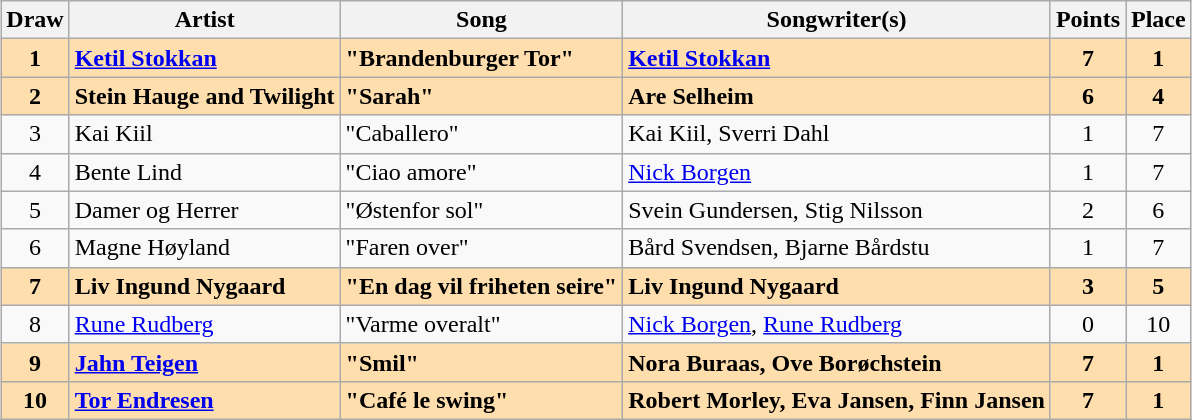<table class="sortable wikitable" style="margin: 1em auto 1em auto; text-align:center">
<tr>
<th>Draw</th>
<th>Artist</th>
<th>Song</th>
<th class="unsortable">Songwriter(s)</th>
<th>Points</th>
<th>Place</th>
</tr>
<tr style="font-weight:bold; background:navajowhite;">
<td>1</td>
<td align="left"><a href='#'>Ketil Stokkan</a></td>
<td align="left">"Brandenburger Tor"</td>
<td align="left"><a href='#'>Ketil Stokkan</a></td>
<td>7</td>
<td>1</td>
</tr>
<tr style="font-weight:bold; background:navajowhite;">
<td>2</td>
<td align="left">Stein Hauge and Twilight</td>
<td align="left">"Sarah"</td>
<td align="left">Are Selheim</td>
<td>6</td>
<td>4</td>
</tr>
<tr>
<td>3</td>
<td align="left">Kai Kiil</td>
<td align="left">"Caballero"</td>
<td align="left">Kai Kiil, Sverri Dahl</td>
<td>1</td>
<td>7</td>
</tr>
<tr>
<td>4</td>
<td align="left">Bente Lind</td>
<td align="left">"Ciao amore"</td>
<td align="left"><a href='#'>Nick Borgen</a></td>
<td>1</td>
<td>7</td>
</tr>
<tr>
<td>5</td>
<td align="left">Damer og Herrer</td>
<td align="left">"Østenfor sol"</td>
<td align="left">Svein Gundersen, Stig Nilsson</td>
<td>2</td>
<td>6</td>
</tr>
<tr>
<td>6</td>
<td align="left">Magne Høyland</td>
<td align="left">"Faren over"</td>
<td align="left">Bård Svendsen, Bjarne Bårdstu</td>
<td>1</td>
<td>7</td>
</tr>
<tr style="font-weight:bold; background:navajowhite;">
<td>7</td>
<td align="left">Liv Ingund Nygaard</td>
<td align="left">"En dag vil friheten seire"</td>
<td align="left">Liv Ingund Nygaard</td>
<td>3</td>
<td>5</td>
</tr>
<tr>
<td>8</td>
<td align="left"><a href='#'>Rune Rudberg</a></td>
<td align="left">"Varme overalt"</td>
<td align="left"><a href='#'>Nick Borgen</a>, <a href='#'>Rune Rudberg</a></td>
<td>0</td>
<td>10</td>
</tr>
<tr style="font-weight:bold; background:navajowhite;">
<td>9</td>
<td align="left"><a href='#'>Jahn Teigen</a></td>
<td align="left">"Smil"</td>
<td align="left">Nora Buraas, Ove Borøchstein</td>
<td>7</td>
<td>1</td>
</tr>
<tr style="font-weight:bold; background:navajowhite;">
<td>10</td>
<td align="left"><a href='#'>Tor Endresen</a></td>
<td align="left">"Café le swing"</td>
<td align="left">Robert Morley, Eva Jansen, Finn Jansen</td>
<td>7</td>
<td>1</td>
</tr>
</table>
